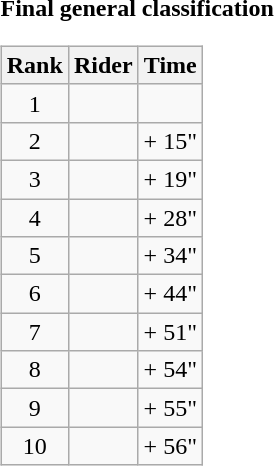<table>
<tr>
<td><strong>Final general classification</strong><br><table class="wikitable">
<tr>
<th scope="col">Rank</th>
<th scope="col">Rider</th>
<th scope="col">Time</th>
</tr>
<tr>
<td style="text-align:center;">1</td>
<td></td>
<td style="text-align:right;"></td>
</tr>
<tr>
<td style="text-align:center;">2</td>
<td></td>
<td style="text-align:right;">+ 15"</td>
</tr>
<tr>
<td style="text-align:center;">3</td>
<td></td>
<td style="text-align:right;">+ 19"</td>
</tr>
<tr>
<td style="text-align:center;">4</td>
<td></td>
<td style="text-align:right;">+ 28"</td>
</tr>
<tr>
<td style="text-align:center;">5</td>
<td></td>
<td style="text-align:right;">+ 34"</td>
</tr>
<tr>
<td style="text-align:center;">6</td>
<td></td>
<td style="text-align:right;">+ 44"</td>
</tr>
<tr>
<td style="text-align:center;">7</td>
<td></td>
<td style="text-align:right;">+ 51"</td>
</tr>
<tr>
<td style="text-align:center;">8</td>
<td></td>
<td style="text-align:right;">+ 54"</td>
</tr>
<tr>
<td style="text-align:center;">9</td>
<td></td>
<td style="text-align:right;">+ 55"</td>
</tr>
<tr>
<td style="text-align:center;">10</td>
<td></td>
<td style="text-align:right;">+ 56"</td>
</tr>
</table>
</td>
</tr>
</table>
